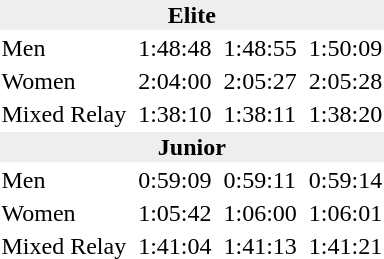<table>
<tr>
<td colspan=7 bgcolor=#eeeeee style=text-align:center;><strong>Elite</strong></td>
</tr>
<tr>
<td>Men</td>
<td></td>
<td>1:48:48</td>
<td></td>
<td>1:48:55</td>
<td></td>
<td>1:50:09</td>
</tr>
<tr>
<td>Women</td>
<td></td>
<td>2:04:00</td>
<td></td>
<td>2:05:27</td>
<td></td>
<td>2:05:28</td>
</tr>
<tr>
<td>Mixed Relay</td>
<td></td>
<td>1:38:10</td>
<td></td>
<td>1:38:11</td>
<td></td>
<td>1:38:20</td>
</tr>
<tr>
<td colspan=7 bgcolor=#eeeeee style=text-align:center;><strong>Junior</strong></td>
</tr>
<tr>
<td>Men</td>
<td></td>
<td>0:59:09</td>
<td></td>
<td>0:59:11</td>
<td></td>
<td>0:59:14</td>
</tr>
<tr>
<td>Women</td>
<td></td>
<td>1:05:42</td>
<td></td>
<td>1:06:00</td>
<td></td>
<td>1:06:01</td>
</tr>
<tr>
<td>Mixed Relay</td>
<td></td>
<td>1:41:04</td>
<td></td>
<td>1:41:13</td>
<td></td>
<td>1:41:21</td>
</tr>
</table>
